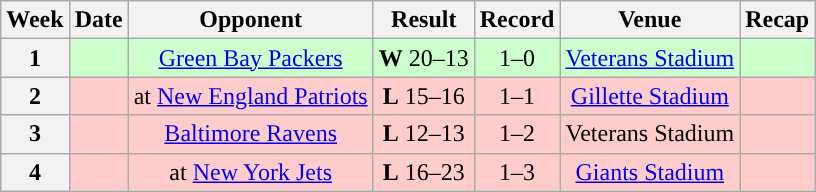<table class="wikitable" style="text-align:center">
<tr>
<th>Week</th>
<th>Date</th>
<th>Opponent</th>
<th>Result</th>
<th>Record</th>
<th>Venue</th>
<th>Recap</th>
</tr>
<tr style="background:#cfc">
<th>1</th>
<td></td>
<td><a href='#'>Green Bay Packers</a></td>
<td><strong>W</strong> 20–13</td>
<td>1–0</td>
<td><a href='#'>Veterans Stadium</a></td>
<td></td>
</tr>
<tr style="background:#fcc">
<th>2</th>
<td></td>
<td>at <a href='#'>New England Patriots</a></td>
<td><strong>L</strong> 15–16</td>
<td>1–1</td>
<td><a href='#'>Gillette Stadium</a></td>
<td></td>
</tr>
<tr style="background:#fcc">
<th>3</th>
<td></td>
<td><a href='#'>Baltimore Ravens</a></td>
<td><strong>L</strong> 12–13</td>
<td>1–2</td>
<td>Veterans Stadium</td>
<td></td>
</tr>
<tr style="background:#fcc">
<th>4</th>
<td></td>
<td>at <a href='#'>New York Jets</a></td>
<td><strong>L</strong> 16–23</td>
<td>1–3</td>
<td><a href='#'>Giants Stadium</a></td>
<td></td>
</tr>
</table>
